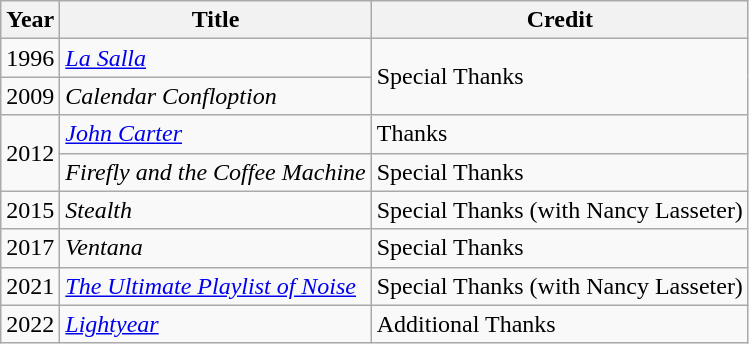<table class="wikitable">
<tr>
<th>Year</th>
<th>Title</th>
<th>Credit</th>
</tr>
<tr>
<td>1996</td>
<td><em><a href='#'>La Salla</a></em></td>
<td rowspan="2">Special Thanks</td>
</tr>
<tr>
<td>2009</td>
<td><em>Calendar Confloption</em></td>
</tr>
<tr>
<td rowspan="2">2012</td>
<td><em><a href='#'>John Carter</a></em></td>
<td>Thanks</td>
</tr>
<tr>
<td><em>Firefly and the Coffee Machine</em></td>
<td>Special Thanks</td>
</tr>
<tr>
<td>2015</td>
<td><em>Stealth</em></td>
<td>Special Thanks (with Nancy Lasseter)</td>
</tr>
<tr>
<td>2017</td>
<td><em>Ventana</em></td>
<td>Special Thanks</td>
</tr>
<tr>
<td>2021</td>
<td><em><a href='#'>The Ultimate Playlist of Noise</a></em></td>
<td>Special Thanks (with Nancy Lasseter)</td>
</tr>
<tr>
<td>2022</td>
<td><a href='#'><em>Lightyear</em></a></td>
<td>Additional Thanks</td>
</tr>
</table>
